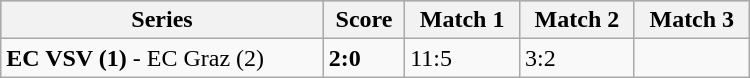<table class="wikitable" width="500px">
<tr style="background-color:#c0c0c0;">
<th>Series</th>
<th>Score</th>
<th>Match 1</th>
<th>Match 2</th>
<th>Match 3</th>
</tr>
<tr>
<td><strong>EC VSV (1)</strong> - EC Graz (2)</td>
<td><strong>2:0</strong></td>
<td>11:5</td>
<td>3:2</td>
<td></td>
</tr>
</table>
